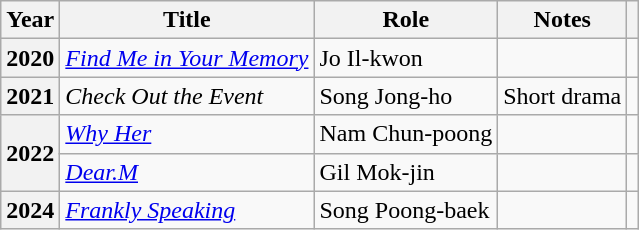<table class="wikitable sortable plainrowheaders">
<tr>
<th scope="col">Year</th>
<th scope="col">Title</th>
<th scope="col">Role</th>
<th scope="col">Notes</th>
<th scope="col" class="unsortable"></th>
</tr>
<tr>
<th scope="row" rowspan="1">2020</th>
<td><em><a href='#'>Find Me in Your Memory</a></em></td>
<td>Jo Il-kwon</td>
<td></td>
<td style="text-align:center"></td>
</tr>
<tr>
<th scope="row">2021</th>
<td><em>Check Out the Event</em></td>
<td>Song Jong-ho</td>
<td>Short drama</td>
<td style="text-align:center"></td>
</tr>
<tr>
<th scope="row" rowspan="2">2022</th>
<td><em><a href='#'>Why Her</a></em></td>
<td>Nam Chun-poong</td>
<td></td>
<td style="text-align:center"></td>
</tr>
<tr>
<td><em><a href='#'>Dear.M</a></em></td>
<td>Gil Mok-jin</td>
<td></td>
<td style="text-align:center"></td>
</tr>
<tr>
<th scope="row">2024</th>
<td><em><a href='#'>Frankly Speaking</a></em></td>
<td>Song Poong-baek</td>
<td></td>
<td style="text-align:center"></td>
</tr>
</table>
